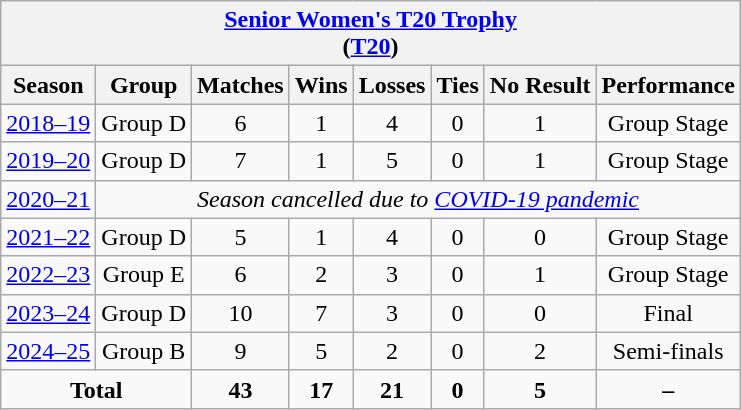<table class="wikitable sortable" style="text-align:center">
<tr>
<th colspan="8"><a href='#'>Senior Women's T20 Trophy</a><br>(<a href='#'>T20</a>)</th>
</tr>
<tr>
<th>Season</th>
<th>Group</th>
<th>Matches</th>
<th>Wins</th>
<th>Losses</th>
<th>Ties</th>
<th>No Result</th>
<th>Performance</th>
</tr>
<tr>
<td><a href='#'>2018–19</a></td>
<td>Group D</td>
<td>6</td>
<td>1</td>
<td>4</td>
<td>0</td>
<td>1</td>
<td>Group Stage</td>
</tr>
<tr>
<td><a href='#'>2019–20</a></td>
<td>Group D</td>
<td>7</td>
<td>1</td>
<td>5</td>
<td>0</td>
<td>1</td>
<td>Group Stage</td>
</tr>
<tr>
<td><a href='#'>2020–21</a></td>
<td colspan="7"><em>Season cancelled due to <a href='#'>COVID-19 pandemic</a></em></td>
</tr>
<tr>
<td><a href='#'>2021–22</a></td>
<td>Group D</td>
<td>5</td>
<td>1</td>
<td>4</td>
<td>0</td>
<td>0</td>
<td>Group Stage</td>
</tr>
<tr>
<td><a href='#'>2022–23</a></td>
<td>Group E</td>
<td>6</td>
<td>2</td>
<td>3</td>
<td>0</td>
<td>1</td>
<td>Group Stage</td>
</tr>
<tr>
<td><a href='#'>2023–24</a></td>
<td>Group D</td>
<td>10</td>
<td>7</td>
<td>3</td>
<td>0</td>
<td>0</td>
<td>Final</td>
</tr>
<tr>
<td><a href='#'>2024–25</a></td>
<td>Group B</td>
<td>9</td>
<td>5</td>
<td>2</td>
<td>0</td>
<td>2</td>
<td>Semi-finals</td>
</tr>
<tr>
<td colspan="2"><strong>Total</strong></td>
<td><strong>43</strong></td>
<td><strong>17</strong></td>
<td><strong>21</strong></td>
<td><strong>0</strong></td>
<td><strong>5</strong></td>
<td><strong>–</strong></td>
</tr>
</table>
